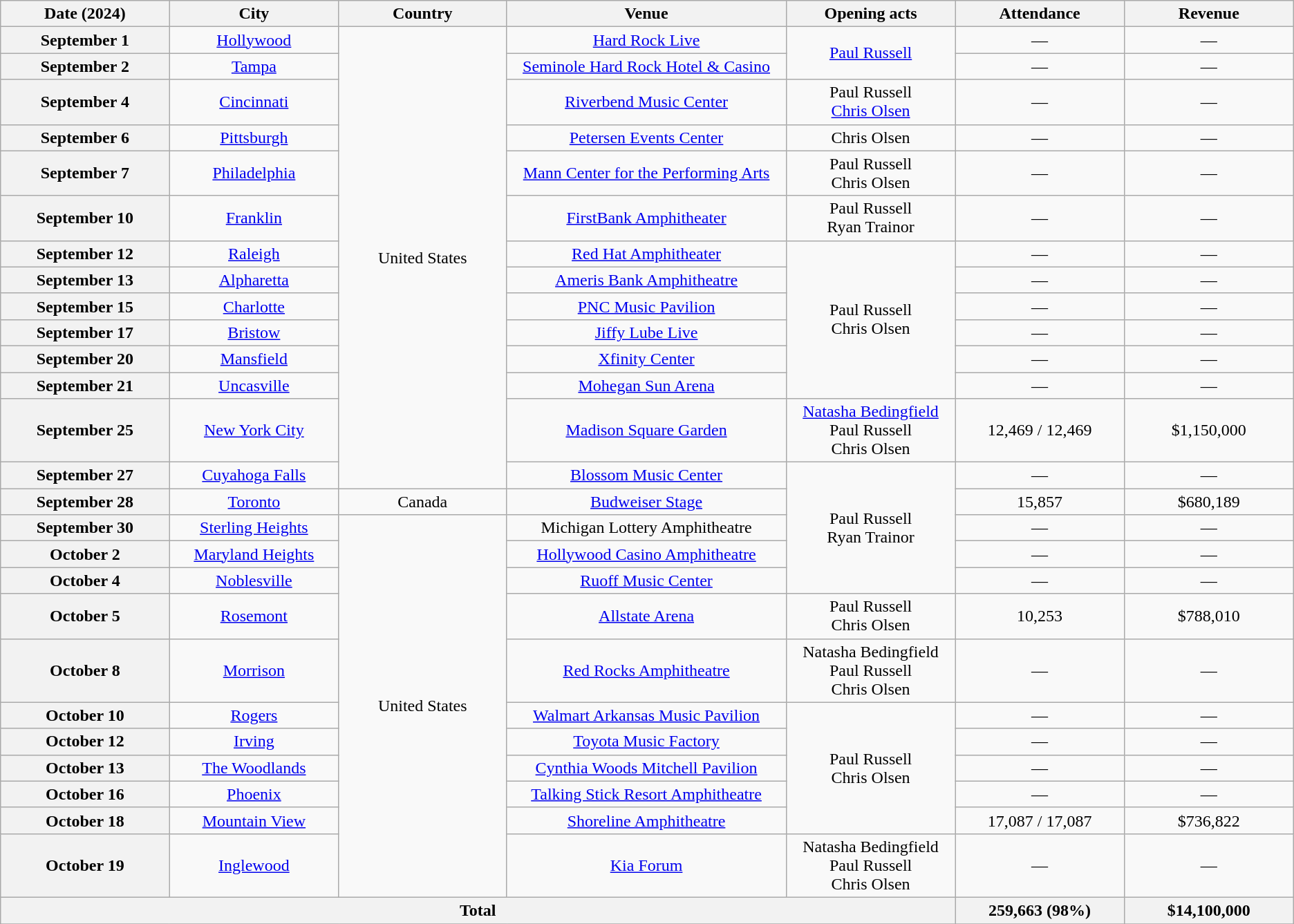<table class="wikitable plainrowheaders" style="text-align:center;">
<tr>
<th scope="col" style="width:10em;">Date (2024)</th>
<th scope="col" style="width:10em;">City</th>
<th scope="col" style="width:10em;">Country</th>
<th scope="col" style="width:17em;">Venue</th>
<th scope="col" style="width:10em;">Opening acts</th>
<th scope="col" style="width:10em;">Attendance</th>
<th scope="col" style="width:10em;">Revenue</th>
</tr>
<tr>
<th scope="row" style="text-align:center;">September 1</th>
<td><a href='#'>Hollywood</a></td>
<td rowspan="14">United States</td>
<td><a href='#'>Hard Rock Live</a></td>
<td rowspan="2"><a href='#'>Paul Russell</a></td>
<td>—</td>
<td>—</td>
</tr>
<tr>
<th scope="row" style="text-align:center;">September 2</th>
<td><a href='#'>Tampa</a></td>
<td><a href='#'>Seminole Hard Rock Hotel & Casino</a></td>
<td>—</td>
<td>—</td>
</tr>
<tr>
<th scope="row" style="text-align:center;">September 4</th>
<td><a href='#'>Cincinnati</a></td>
<td><a href='#'>Riverbend Music Center</a></td>
<td>Paul Russell <br><a href='#'>Chris Olsen</a></td>
<td>—</td>
<td>—</td>
</tr>
<tr>
<th scope="row" style="text-align:center;">September 6</th>
<td><a href='#'>Pittsburgh</a></td>
<td><a href='#'>Petersen Events Center</a></td>
<td>Chris Olsen</td>
<td>—</td>
<td>—</td>
</tr>
<tr>
<th scope="row" style="text-align:center;">September 7</th>
<td><a href='#'>Philadelphia</a></td>
<td><a href='#'>Mann Center for the Performing Arts</a></td>
<td>Paul Russell <br>Chris Olsen</td>
<td>—</td>
<td>—</td>
</tr>
<tr>
<th scope="row" style="text-align:center;">September 10</th>
<td><a href='#'>Franklin</a></td>
<td><a href='#'>FirstBank Amphitheater</a></td>
<td>Paul Russell <br>Ryan Trainor</td>
<td>—</td>
<td>—</td>
</tr>
<tr>
<th scope="row" style="text-align:center;">September 12</th>
<td><a href='#'>Raleigh</a></td>
<td><a href='#'>Red Hat Amphitheater</a></td>
<td rowspan="6">Paul Russell <br>Chris Olsen</td>
<td>—</td>
<td>—</td>
</tr>
<tr>
<th scope="row" style="text-align:center;">September 13</th>
<td><a href='#'>Alpharetta</a></td>
<td><a href='#'>Ameris Bank Amphitheatre</a></td>
<td>—</td>
<td>—</td>
</tr>
<tr>
<th scope="row" style="text-align:center;">September 15</th>
<td><a href='#'>Charlotte</a></td>
<td><a href='#'>PNC Music Pavilion</a></td>
<td>—</td>
<td>—</td>
</tr>
<tr>
<th scope="row" style="text-align:center;">September 17</th>
<td><a href='#'>Bristow</a></td>
<td><a href='#'>Jiffy Lube Live</a></td>
<td>—</td>
<td>—</td>
</tr>
<tr>
<th scope="row" style="text-align:center;">September 20</th>
<td><a href='#'>Mansfield</a></td>
<td><a href='#'>Xfinity Center</a></td>
<td>—</td>
<td>—</td>
</tr>
<tr>
<th scope="row" style="text-align:center;">September 21</th>
<td><a href='#'>Uncasville</a></td>
<td><a href='#'>Mohegan Sun Arena</a></td>
<td>—</td>
<td>—</td>
</tr>
<tr>
<th scope="row" style="text-align:center;">September 25</th>
<td><a href='#'>New York City</a></td>
<td><a href='#'>Madison Square Garden</a></td>
<td><a href='#'>Natasha Bedingfield</a> <br>Paul Russell <br>Chris Olsen</td>
<td>12,469 / 12,469</td>
<td>$1,150,000</td>
</tr>
<tr>
<th scope="row" style="text-align:center;">September 27</th>
<td><a href='#'>Cuyahoga Falls</a></td>
<td><a href='#'>Blossom Music Center</a></td>
<td rowspan="5">Paul Russell <br>Ryan Trainor</td>
<td>—</td>
<td>—</td>
</tr>
<tr>
<th scope="row" style="text-align:center;">September 28</th>
<td><a href='#'>Toronto</a></td>
<td>Canada</td>
<td><a href='#'>Budweiser Stage</a></td>
<td>15,857</td>
<td>$680,189</td>
</tr>
<tr>
<th scope="row" style="text-align:center;">September 30</th>
<td><a href='#'>Sterling Heights</a></td>
<td rowspan="11">United States</td>
<td>Michigan Lottery Amphitheatre</td>
<td>—</td>
<td>—</td>
</tr>
<tr>
<th scope="row" style="text-align:center;">October 2</th>
<td><a href='#'>Maryland Heights</a></td>
<td><a href='#'>Hollywood Casino Amphitheatre</a></td>
<td>—</td>
<td>—</td>
</tr>
<tr>
<th scope="row" style="text-align:center;">October 4</th>
<td><a href='#'>Noblesville</a></td>
<td><a href='#'>Ruoff Music Center</a></td>
<td>—</td>
<td>—</td>
</tr>
<tr>
<th scope="row" style="text-align:center;">October 5</th>
<td><a href='#'>Rosemont</a></td>
<td><a href='#'>Allstate Arena</a></td>
<td>Paul Russell <br>Chris Olsen</td>
<td>10,253</td>
<td>$788,010</td>
</tr>
<tr>
<th scope="row" style="text-align:center;">October 8</th>
<td><a href='#'>Morrison</a></td>
<td><a href='#'>Red Rocks Amphitheatre</a></td>
<td>Natasha Bedingfield <br>Paul Russell <br>Chris Olsen</td>
<td>—</td>
<td>—</td>
</tr>
<tr>
<th scope="row" style="text-align:center;">October 10</th>
<td><a href='#'>Rogers</a></td>
<td><a href='#'>Walmart Arkansas Music Pavilion</a></td>
<td rowspan="5">Paul Russell <br>Chris Olsen</td>
<td>—</td>
<td>—</td>
</tr>
<tr>
<th scope="row" style="text-align:center;">October 12</th>
<td><a href='#'>Irving</a></td>
<td><a href='#'>Toyota Music Factory</a></td>
<td>—</td>
<td>—</td>
</tr>
<tr>
<th scope="row" style="text-align:center;">October 13</th>
<td><a href='#'>The Woodlands</a></td>
<td><a href='#'>Cynthia Woods Mitchell Pavilion</a></td>
<td>—</td>
<td>—</td>
</tr>
<tr>
<th scope="row" style="text-align:center;">October 16</th>
<td><a href='#'>Phoenix</a></td>
<td><a href='#'>Talking Stick Resort Amphitheatre</a></td>
<td>—</td>
<td>—</td>
</tr>
<tr>
<th scope="row" style="text-align:center;">October 18</th>
<td><a href='#'>Mountain View</a></td>
<td><a href='#'>Shoreline Amphitheatre</a></td>
<td>17,087 / 17,087</td>
<td>$736,822</td>
</tr>
<tr>
<th scope="row" style="text-align:center;">October 19</th>
<td><a href='#'>Inglewood</a></td>
<td><a href='#'>Kia Forum</a></td>
<td>Natasha Bedingfield <br>Paul Russell <br>Chris Olsen</td>
<td>—</td>
<td>—</td>
</tr>
<tr>
<th colspan="5">Total</th>
<th>259,663 (98%)</th>
<th>$14,100,000</th>
</tr>
<tr>
</tr>
</table>
